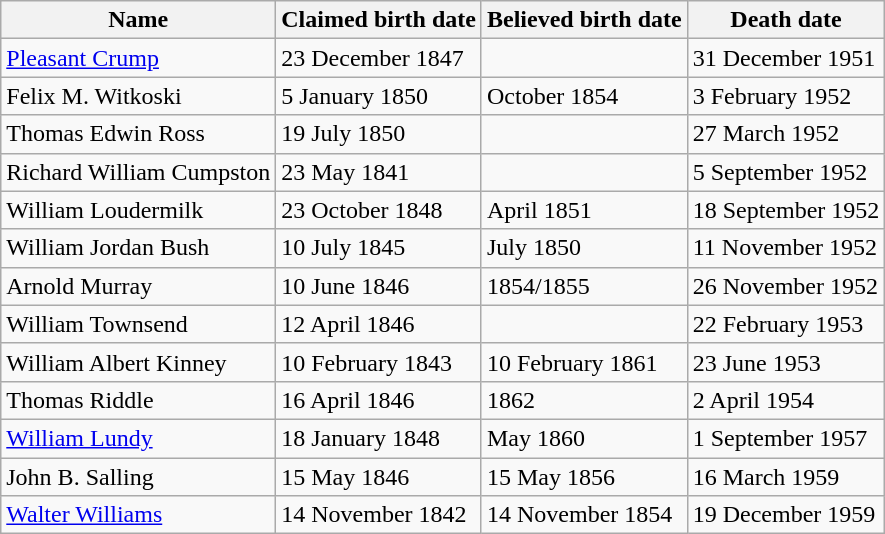<table class="wikitable sortable">
<tr>
<th>Name</th>
<th>Claimed birth date</th>
<th>Believed birth date</th>
<th>Death date</th>
</tr>
<tr>
<td><a href='#'>Pleasant Crump</a></td>
<td>23 December 1847</td>
<td></td>
<td>31 December 1951</td>
</tr>
<tr>
<td>Felix M. Witkoski</td>
<td>5 January 1850</td>
<td>October 1854</td>
<td>3 February 1952</td>
</tr>
<tr>
<td>Thomas Edwin Ross</td>
<td>19 July 1850</td>
<td></td>
<td>27 March 1952</td>
</tr>
<tr>
<td>Richard William Cumpston</td>
<td>23 May 1841</td>
<td></td>
<td>5 September 1952</td>
</tr>
<tr>
<td>William Loudermilk</td>
<td>23 October 1848</td>
<td>April 1851</td>
<td>18 September 1952</td>
</tr>
<tr>
<td>William Jordan Bush</td>
<td>10 July 1845</td>
<td>July 1850</td>
<td>11 November 1952</td>
</tr>
<tr>
<td>Arnold Murray</td>
<td>10 June 1846</td>
<td>1854/1855</td>
<td>26 November 1952</td>
</tr>
<tr>
<td>William Townsend</td>
<td>12 April 1846</td>
<td></td>
<td>22 February 1953</td>
</tr>
<tr>
<td>William Albert Kinney</td>
<td>10 February 1843</td>
<td>10 February 1861</td>
<td>23 June 1953</td>
</tr>
<tr>
<td>Thomas Riddle</td>
<td>16 April 1846</td>
<td>1862</td>
<td>2 April 1954</td>
</tr>
<tr>
<td><a href='#'>William Lundy</a></td>
<td>18 January 1848</td>
<td>May 1860</td>
<td>1 September 1957</td>
</tr>
<tr>
<td>John B. Salling</td>
<td>15 May 1846</td>
<td>15 May 1856</td>
<td>16 March 1959</td>
</tr>
<tr>
<td><a href='#'>Walter Williams</a></td>
<td>14 November 1842</td>
<td>14 November 1854</td>
<td>19 December 1959</td>
</tr>
</table>
